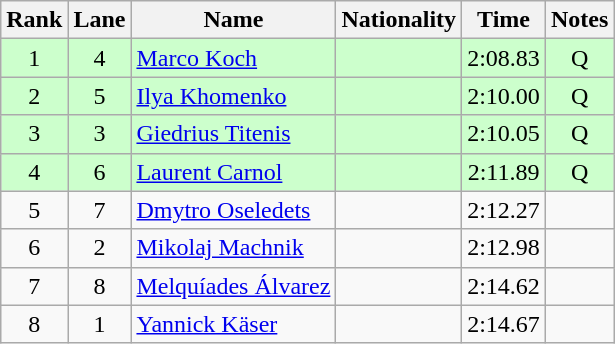<table class="wikitable sortable" style="text-align:center">
<tr>
<th>Rank</th>
<th>Lane</th>
<th>Name</th>
<th>Nationality</th>
<th>Time</th>
<th>Notes</th>
</tr>
<tr bgcolor=ccffcc>
<td>1</td>
<td>4</td>
<td align=left><a href='#'>Marco Koch</a></td>
<td align=left></td>
<td>2:08.83</td>
<td>Q</td>
</tr>
<tr bgcolor=ccffcc>
<td>2</td>
<td>5</td>
<td align=left><a href='#'>Ilya Khomenko</a></td>
<td align=left></td>
<td>2:10.00</td>
<td>Q</td>
</tr>
<tr bgcolor=ccffcc>
<td>3</td>
<td>3</td>
<td align=left><a href='#'>Giedrius Titenis</a></td>
<td align=left></td>
<td>2:10.05</td>
<td>Q</td>
</tr>
<tr bgcolor=ccffcc>
<td>4</td>
<td>6</td>
<td align=left><a href='#'>Laurent Carnol</a></td>
<td align=left></td>
<td>2:11.89</td>
<td>Q</td>
</tr>
<tr>
<td>5</td>
<td>7</td>
<td align=left><a href='#'>Dmytro Oseledets</a></td>
<td align=left></td>
<td>2:12.27</td>
<td></td>
</tr>
<tr>
<td>6</td>
<td>2</td>
<td align=left><a href='#'>Mikolaj Machnik</a></td>
<td align=left></td>
<td>2:12.98</td>
<td></td>
</tr>
<tr>
<td>7</td>
<td>8</td>
<td align=left><a href='#'>Melquíades Álvarez</a></td>
<td align=left></td>
<td>2:14.62</td>
<td></td>
</tr>
<tr>
<td>8</td>
<td>1</td>
<td align=left><a href='#'>Yannick Käser</a></td>
<td align=left></td>
<td>2:14.67</td>
<td></td>
</tr>
</table>
